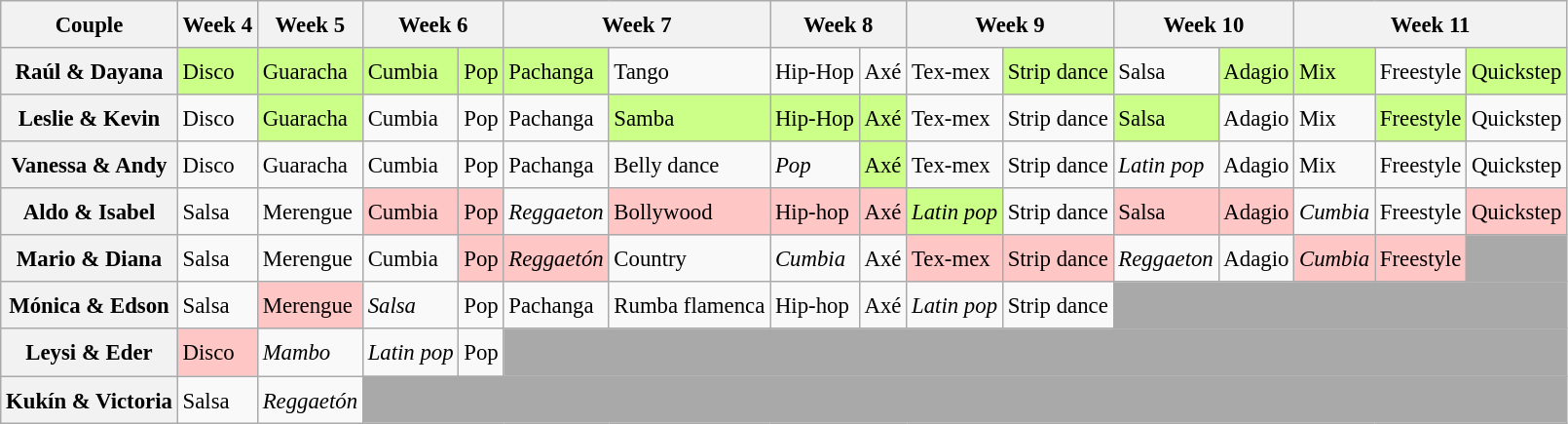<table class="wikitable" style="text-align:left; font-size:95%; line-height:25px;">
<tr>
<th>Couple</th>
<th>Week 4</th>
<th>Week 5</th>
<th colspan="2">Week 6</th>
<th colspan="2">Week 7</th>
<th colspan="2">Week 8</th>
<th colspan="2">Week 9</th>
<th colspan="2">Week 10</th>
<th colspan="3">Week 11</th>
</tr>
<tr>
<th>Raúl & Dayana</th>
<td style="background:#ccff88;">Disco</td>
<td style="background:#ccff88;">Guaracha</td>
<td style="background:#ccff88;">Cumbia</td>
<td style="background:#ccff88;">Pop</td>
<td style="background:#ccff88;">Pachanga</td>
<td>Tango</td>
<td>Hip-Hop</td>
<td>Axé</td>
<td>Tex-mex</td>
<td style="background:#ccff88;">Strip dance</td>
<td>Salsa</td>
<td style="background:#ccff88;">Adagio</td>
<td style="background:#ccff88;">Mix</td>
<td>Freestyle</td>
<td style="background:#ccff88;">Quickstep</td>
</tr>
<tr>
<th>Leslie & Kevin</th>
<td>Disco</td>
<td style="background:#ccff88;">Guaracha</td>
<td>Cumbia</td>
<td>Pop</td>
<td>Pachanga</td>
<td style="background:#ccff88;">Samba</td>
<td style="background:#ccff88;">Hip-Hop</td>
<td style="background:#ccff88;">Axé</td>
<td>Tex-mex</td>
<td>Strip dance</td>
<td style="background:#ccff88;">Salsa</td>
<td>Adagio</td>
<td>Mix</td>
<td style="background:#ccff88;">Freestyle</td>
<td>Quickstep</td>
</tr>
<tr>
<th>Vanessa & Andy</th>
<td>Disco</td>
<td>Guaracha</td>
<td>Cumbia</td>
<td>Pop</td>
<td>Pachanga</td>
<td>Belly dance</td>
<td><em>Pop</em></td>
<td style="background:#ccff88;">Axé</td>
<td>Tex-mex</td>
<td>Strip dance</td>
<td><em>Latin pop</em></td>
<td>Adagio</td>
<td>Mix</td>
<td>Freestyle</td>
<td>Quickstep</td>
</tr>
<tr>
<th>Aldo & Isabel</th>
<td>Salsa</td>
<td>Merengue</td>
<td style="background:#ffc6c6;">Cumbia</td>
<td style="background:#ffc6c6;">Pop</td>
<td><em>Reggaeton</em></td>
<td style="background:#ffc6c6;">Bollywood</td>
<td style="background:#ffc6c6;">Hip-hop</td>
<td style="background:#ffc6c6;">Axé</td>
<td style="background:#ccff88;"><em>Latin pop</em></td>
<td>Strip dance</td>
<td style="background:#ffc6c6;">Salsa</td>
<td style="background:#ffc6c6;">Adagio</td>
<td><em>Cumbia</em></td>
<td>Freestyle</td>
<td style="background:#ffc6c6;">Quickstep</td>
</tr>
<tr>
<th>Mario & Diana</th>
<td>Salsa</td>
<td>Merengue</td>
<td>Cumbia</td>
<td style="background:#ffc6c6;">Pop</td>
<td style="background:#ffc6c6;"><em>Reggaetón</em></td>
<td>Country</td>
<td><em>Cumbia</em></td>
<td>Axé</td>
<td style="background:#ffc6c6;">Tex-mex</td>
<td style="background:#ffc6c6;">Strip dance</td>
<td><em>Reggaeton</em></td>
<td>Adagio</td>
<td style="background:#ffc6c6;"><em>Cumbia</em></td>
<td style="background:#ffc6c6;">Freestyle</td>
<td style="background:darkgray;" colspan=1></td>
</tr>
<tr>
<th>Mónica & Edson</th>
<td>Salsa</td>
<td style="background:#ffc6c6;">Merengue</td>
<td><em>Salsa</em></td>
<td>Pop</td>
<td>Pachanga</td>
<td>Rumba flamenca</td>
<td>Hip-hop</td>
<td>Axé</td>
<td><em>Latin pop</em></td>
<td>Strip dance</td>
<td style="background:darkgray;" colspan=5></td>
</tr>
<tr>
<th>Leysi & Eder</th>
<td style="background:#ffc6c6;">Disco</td>
<td><em>Mambo</em></td>
<td><em>Latin pop</em></td>
<td>Pop</td>
<td style="background:darkgray;" colspan=11></td>
</tr>
<tr>
<th>Kukín & Victoria</th>
<td>Salsa</td>
<td><em>Reggaetón</em></td>
<td style="background:darkgray;" colspan=13></td>
</tr>
</table>
